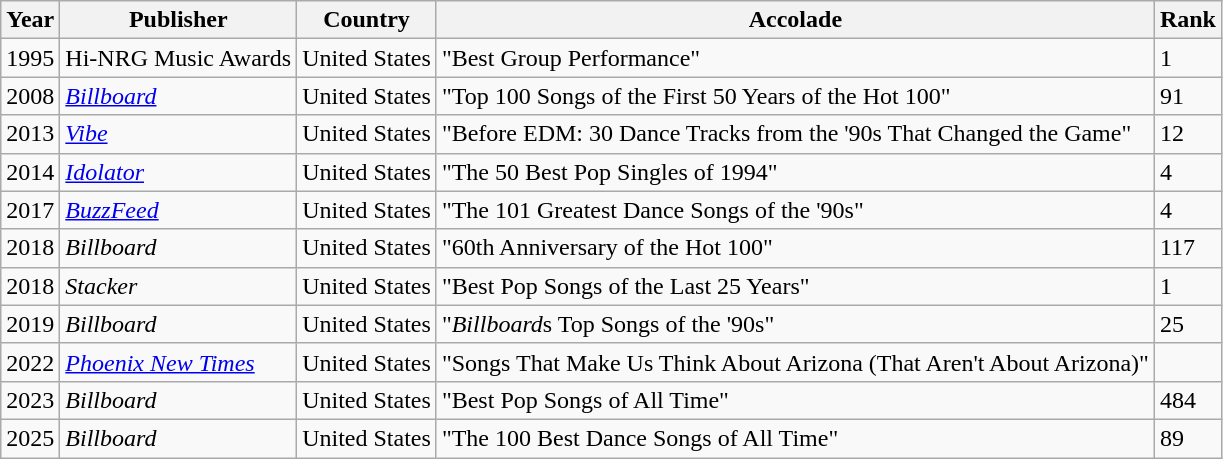<table class="wikitable sortable">
<tr>
<th>Year</th>
<th>Publisher</th>
<th>Country</th>
<th>Accolade</th>
<th>Rank</th>
</tr>
<tr>
<td>1995</td>
<td>Hi-NRG Music Awards</td>
<td>United States</td>
<td>"Best Group Performance"</td>
<td>1</td>
</tr>
<tr>
<td>2008</td>
<td><em><a href='#'>Billboard</a></em></td>
<td>United States</td>
<td>"Top 100 Songs of the First 50 Years of the Hot 100"</td>
<td>91</td>
</tr>
<tr>
<td>2013</td>
<td><em><a href='#'>Vibe</a></em></td>
<td>United States</td>
<td>"Before EDM: 30 Dance Tracks from the '90s That Changed the Game"</td>
<td>12</td>
</tr>
<tr>
<td>2014</td>
<td><em><a href='#'>Idolator</a></em></td>
<td>United States</td>
<td>"The 50 Best Pop Singles of 1994"</td>
<td>4</td>
</tr>
<tr>
<td>2017</td>
<td><em><a href='#'>BuzzFeed</a></em></td>
<td>United States</td>
<td>"The 101 Greatest Dance Songs of the '90s"</td>
<td>4</td>
</tr>
<tr>
<td>2018</td>
<td><em>Billboard</em></td>
<td>United States</td>
<td>"60th Anniversary of the Hot 100"</td>
<td>117</td>
</tr>
<tr>
<td>2018</td>
<td><em>Stacker</em></td>
<td>United States</td>
<td>"Best Pop Songs of the Last 25 Years"</td>
<td>1</td>
</tr>
<tr>
<td>2019</td>
<td><em>Billboard</em></td>
<td>United States</td>
<td>"<em>Billboard</em>s Top Songs of the '90s"</td>
<td>25</td>
</tr>
<tr>
<td>2022</td>
<td><em><a href='#'>Phoenix New Times</a></em></td>
<td>United States</td>
<td>"Songs That Make Us Think About Arizona (That Aren't About Arizona)"</td>
<td></td>
</tr>
<tr>
<td>2023</td>
<td><em>Billboard</em></td>
<td>United States</td>
<td scope="row">"Best Pop Songs of All Time"</td>
<td>484</td>
</tr>
<tr>
<td>2025</td>
<td><em>Billboard</em></td>
<td>United States</td>
<td scope="row">"The 100 Best Dance Songs of All Time"</td>
<td>89</td>
</tr>
</table>
